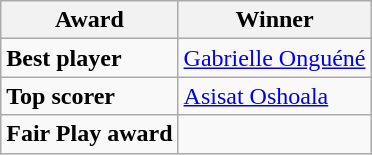<table class="wikitable">
<tr>
<th>Award</th>
<th>Winner</th>
</tr>
<tr>
<td><strong>Best player</strong></td>
<td> <a href='#'>Gabrielle Onguéné</a></td>
</tr>
<tr>
<td><strong>Top scorer</strong></td>
<td> <a href='#'>Asisat Oshoala</a></td>
</tr>
<tr>
<td><strong>Fair Play award</strong></td>
<td></td>
</tr>
</table>
